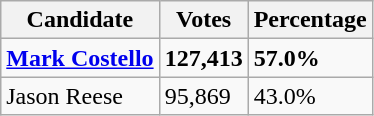<table class=wikitable>
<tr>
<th>Candidate</th>
<th>Votes</th>
<th>Percentage</th>
</tr>
<tr>
<td><strong><a href='#'>Mark Costello</a></strong></td>
<td><strong>127,413</strong></td>
<td><strong>57.0%</strong></td>
</tr>
<tr>
<td>Jason Reese</td>
<td>95,869</td>
<td>43.0%</td>
</tr>
</table>
